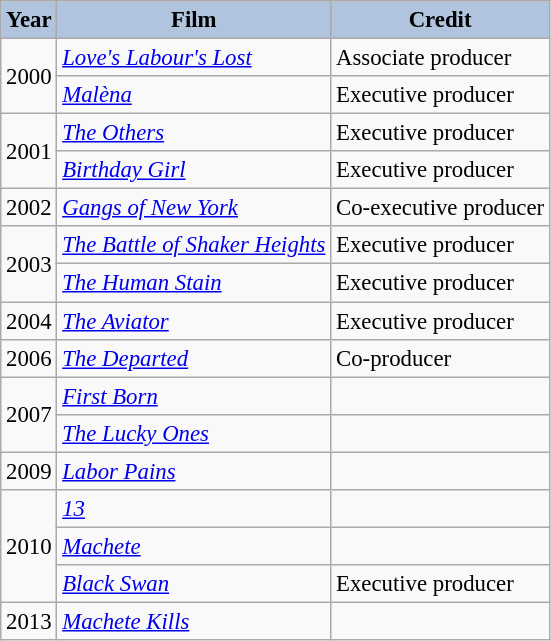<table class="wikitable" style="font-size:95%;">
<tr>
<th style="background:#B0C4DE;">Year</th>
<th style="background:#B0C4DE;">Film</th>
<th style="background:#B0C4DE;">Credit</th>
</tr>
<tr>
<td rowspan=2>2000</td>
<td><em><a href='#'>Love's Labour's Lost</a></em></td>
<td>Associate producer</td>
</tr>
<tr>
<td><em><a href='#'>Malèna</a></em></td>
<td>Executive producer</td>
</tr>
<tr>
<td rowspan=2>2001</td>
<td><em><a href='#'>The Others</a></em></td>
<td>Executive producer</td>
</tr>
<tr>
<td><em><a href='#'>Birthday Girl</a></em></td>
<td>Executive producer</td>
</tr>
<tr>
<td>2002</td>
<td><em><a href='#'>Gangs of New York</a></em></td>
<td>Co-executive producer</td>
</tr>
<tr>
<td rowspan=2>2003</td>
<td><em><a href='#'>The Battle of Shaker Heights</a></em></td>
<td>Executive producer</td>
</tr>
<tr>
<td><em><a href='#'>The Human Stain</a></em></td>
<td>Executive producer</td>
</tr>
<tr>
<td>2004</td>
<td><em><a href='#'>The Aviator</a></em></td>
<td>Executive producer</td>
</tr>
<tr>
<td>2006</td>
<td><em><a href='#'>The Departed</a></em></td>
<td>Co-producer</td>
</tr>
<tr>
<td rowspan=2>2007</td>
<td><em><a href='#'>First Born</a></em></td>
<td></td>
</tr>
<tr>
<td><em><a href='#'>The Lucky Ones</a></em></td>
<td></td>
</tr>
<tr>
<td>2009</td>
<td><em><a href='#'>Labor Pains</a></em></td>
<td></td>
</tr>
<tr>
<td rowspan=3>2010</td>
<td><em><a href='#'>13</a></em></td>
<td></td>
</tr>
<tr>
<td><em><a href='#'>Machete</a></em></td>
<td></td>
</tr>
<tr>
<td><em><a href='#'>Black Swan</a></em></td>
<td>Executive producer</td>
</tr>
<tr>
<td>2013</td>
<td><em><a href='#'>Machete Kills</a></em></td>
<td></td>
</tr>
</table>
